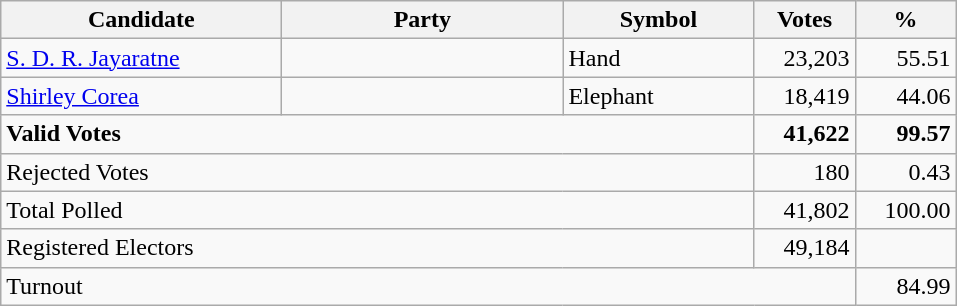<table class="wikitable" border="1" style="text-align:right;">
<tr>
<th align=left width="180">Candidate</th>
<th align=left width="180">Party</th>
<th align=left width="120">Symbol</th>
<th align=left width="60">Votes</th>
<th align=left width="60">%</th>
</tr>
<tr>
<td align=left><a href='#'>S. D. R. Jayaratne</a></td>
<td></td>
<td align=left>Hand</td>
<td align=right>23,203</td>
<td align=right>55.51</td>
</tr>
<tr>
<td align=left><a href='#'>Shirley Corea</a></td>
<td></td>
<td align=left>Elephant</td>
<td align=right>18,419</td>
<td align=right>44.06</td>
</tr>
<tr>
<td align=left colspan=3><strong>Valid Votes</strong></td>
<td align=right><strong>41,622</strong></td>
<td align=right><strong>99.57</strong></td>
</tr>
<tr>
<td align=left colspan=3>Rejected Votes</td>
<td align=right>180</td>
<td align=right>0.43</td>
</tr>
<tr>
<td align=left colspan=3>Total Polled</td>
<td align=right>41,802</td>
<td align=right>100.00</td>
</tr>
<tr>
<td align=left colspan=3>Registered Electors</td>
<td align=right>49,184</td>
<td></td>
</tr>
<tr>
<td align=left colspan=4>Turnout</td>
<td align=right>84.99</td>
</tr>
</table>
